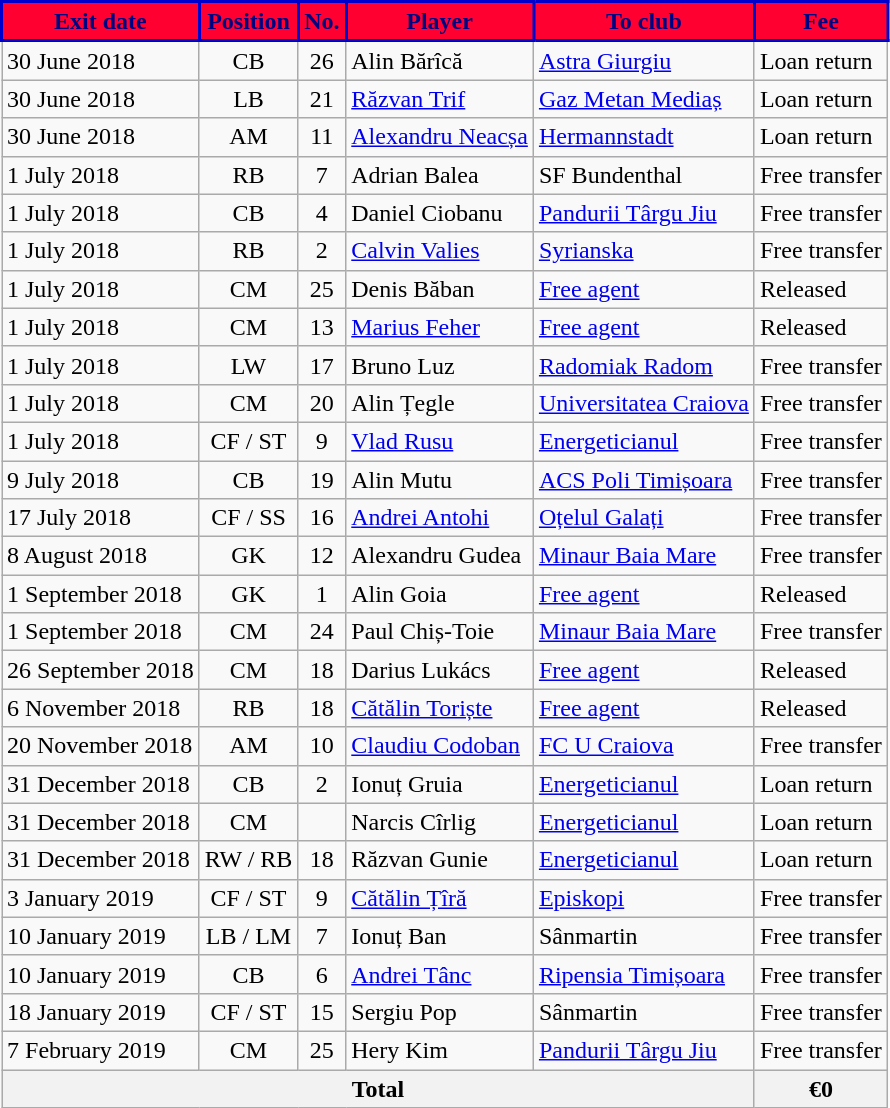<table class="wikitable sortable">
<tr>
<th style="background:#FF0030;color:#000080;border:2px solid #0000CD;"><strong>Exit date</strong></th>
<th style="background:#FF0030;color:#000080;border:2px solid #0000CD;"><strong>Position</strong></th>
<th style="background:#FF0030;color:#000080;border:2px solid #0000CD;"><strong>No.</strong></th>
<th style="background:#FF0030;color:#000080;border:2px solid #0000CD;"><strong>Player</strong></th>
<th style="background:#FF0030;color:#000080;border:2px solid #0000CD;"><strong>To club</strong></th>
<th style="background:#FF0030;color:#000080;border:2px solid #0000CD;"><strong>Fee</strong></th>
</tr>
<tr>
<td>30 June 2018</td>
<td style="text-align:center;">CB</td>
<td style="text-align:center;">26</td>
<td style="text-align:left;"> Alin Bărîcă</td>
<td style="text-align:left;"> <a href='#'>Astra Giurgiu</a></td>
<td>Loan return</td>
</tr>
<tr>
<td>30 June 2018</td>
<td style="text-align:center;">LB</td>
<td style="text-align:center;">21</td>
<td style="text-align:left;"> <a href='#'>Răzvan Trif</a></td>
<td style="text-align:left;"> <a href='#'>Gaz Metan Mediaș</a></td>
<td>Loan return</td>
</tr>
<tr>
<td>30 June 2018</td>
<td style="text-align:center;">AM</td>
<td style="text-align:center;">11</td>
<td style="text-align:left;"> <a href='#'>Alexandru Neacșa</a></td>
<td style="text-align:left;"> <a href='#'>Hermannstadt</a></td>
<td>Loan return</td>
</tr>
<tr>
<td>1 July 2018</td>
<td style="text-align:center;">RB</td>
<td style="text-align:center;">7</td>
<td style="text-align:left;"> Adrian Balea</td>
<td style="text-align:left;"> SF Bundenthal</td>
<td>Free transfer</td>
</tr>
<tr>
<td>1 July 2018</td>
<td style="text-align:center;">CB</td>
<td style="text-align:center;">4</td>
<td style="text-align:left;"> Daniel Ciobanu</td>
<td style="text-align:left;"> <a href='#'>Pandurii Târgu Jiu</a></td>
<td>Free transfer</td>
</tr>
<tr>
<td>1 July 2018</td>
<td style="text-align:center;">RB</td>
<td style="text-align:center;">2</td>
<td style="text-align:left;"> <a href='#'>Calvin Valies</a></td>
<td style="text-align:left;"> <a href='#'>Syrianska</a></td>
<td>Free transfer</td>
</tr>
<tr>
<td>1 July 2018</td>
<td style="text-align:center;">CM</td>
<td style="text-align:center;">25</td>
<td style="text-align:left;"> Denis Băban</td>
<td style="text-align:left;"><a href='#'>Free agent</a></td>
<td>Released</td>
</tr>
<tr>
<td>1 July 2018</td>
<td style="text-align:center;">CM</td>
<td style="text-align:center;">13</td>
<td style="text-align:left;"> <a href='#'>Marius Feher</a></td>
<td style="text-align:left;"><a href='#'>Free agent</a></td>
<td>Released</td>
</tr>
<tr>
<td>1 July 2018</td>
<td style="text-align:center;">LW</td>
<td style="text-align:center;">17</td>
<td style="text-align:left;"> Bruno Luz</td>
<td style="text-align:left;"> <a href='#'>Radomiak Radom</a></td>
<td>Free transfer</td>
</tr>
<tr>
<td>1 July 2018</td>
<td style="text-align:center;">CM</td>
<td style="text-align:center;">20</td>
<td style="text-align:left;"> Alin Țegle</td>
<td style="text-align:left;"> <a href='#'>Universitatea Craiova</a></td>
<td>Free transfer</td>
</tr>
<tr>
<td>1 July 2018</td>
<td style="text-align:center;">CF / ST</td>
<td style="text-align:center;">9</td>
<td style="text-align:left;"> <a href='#'>Vlad Rusu</a></td>
<td style="text-align:left;"> <a href='#'>Energeticianul</a></td>
<td>Free transfer</td>
</tr>
<tr>
<td>9 July 2018</td>
<td style="text-align:center;">CB</td>
<td style="text-align:center;">19</td>
<td style="text-align:left;"> Alin Mutu</td>
<td style="text-align:left;"> <a href='#'>ACS Poli Timișoara</a></td>
<td>Free transfer</td>
</tr>
<tr>
<td>17 July 2018</td>
<td style="text-align:center;">CF / SS</td>
<td style="text-align:center;">16</td>
<td style="text-align:left;"> <a href='#'>Andrei Antohi</a></td>
<td style="text-align:left;"> <a href='#'>Oțelul Galați</a></td>
<td>Free transfer</td>
</tr>
<tr>
<td>8 August 2018</td>
<td style="text-align:center;">GK</td>
<td style="text-align:center;">12</td>
<td style="text-align:left;"> Alexandru Gudea</td>
<td style="text-align:left;"> <a href='#'>Minaur Baia Mare</a></td>
<td>Free transfer</td>
</tr>
<tr>
<td>1 September 2018</td>
<td style="text-align:center;">GK</td>
<td style="text-align:center;">1</td>
<td style="text-align:left;"> Alin Goia</td>
<td style="text-align:left;"><a href='#'>Free agent</a></td>
<td>Released</td>
</tr>
<tr>
<td>1 September 2018</td>
<td style="text-align:center;">CM</td>
<td style="text-align:center;">24</td>
<td style="text-align:left;"> Paul Chiș-Toie</td>
<td style="text-align:left;"> <a href='#'>Minaur Baia Mare</a></td>
<td>Free transfer</td>
</tr>
<tr>
<td>26 September 2018</td>
<td style="text-align:center;">CM</td>
<td style="text-align:center;">18</td>
<td style="text-align:left;"> Darius Lukács</td>
<td style="text-align:left;"><a href='#'>Free agent</a></td>
<td>Released</td>
</tr>
<tr>
<td>6 November 2018</td>
<td style="text-align:center;">RB</td>
<td style="text-align:center;">18</td>
<td style="text-align:left;"> <a href='#'>Cătălin Toriște</a></td>
<td style="text-align:left;"><a href='#'>Free agent</a></td>
<td>Released</td>
</tr>
<tr>
<td>20 November 2018</td>
<td style="text-align:center;">AM</td>
<td style="text-align:center;">10</td>
<td style="text-align:left;"> <a href='#'>Claudiu Codoban</a></td>
<td style="text-align:left;"> <a href='#'>FC U Craiova</a></td>
<td>Free transfer</td>
</tr>
<tr>
<td>31 December 2018</td>
<td style="text-align:center;">CB</td>
<td style="text-align:center;">2</td>
<td style="text-align:left;"> Ionuț Gruia</td>
<td style="text-align:left;"> <a href='#'>Energeticianul</a></td>
<td>Loan return</td>
</tr>
<tr>
<td>31 December 2018</td>
<td style="text-align:center;">CM</td>
<td style="text-align:center;"></td>
<td style="text-align:left;"> Narcis Cîrlig</td>
<td style="text-align:left;"> <a href='#'>Energeticianul</a></td>
<td>Loan return</td>
</tr>
<tr>
<td>31 December 2018</td>
<td style="text-align:center;">RW / RB</td>
<td style="text-align:center;">18</td>
<td style="text-align:left;"> Răzvan Gunie</td>
<td style="text-align:left;"> <a href='#'>Energeticianul</a></td>
<td>Loan return</td>
</tr>
<tr>
<td>3 January 2019</td>
<td style="text-align:center;">CF / ST</td>
<td style="text-align:center;">9</td>
<td style="text-align:left;"> <a href='#'>Cătălin Țîră</a></td>
<td style="text-align:left;"> <a href='#'>Episkopi</a></td>
<td>Free transfer</td>
</tr>
<tr>
<td>10 January 2019</td>
<td style="text-align:center;">LB / LM</td>
<td style="text-align:center;">7</td>
<td style="text-align:left;"> Ionuț Ban</td>
<td style="text-align:left;"> Sânmartin</td>
<td>Free transfer</td>
</tr>
<tr>
<td>10 January 2019</td>
<td style="text-align:center;">CB</td>
<td style="text-align:center;">6</td>
<td style="text-align:left;"> <a href='#'>Andrei Tânc</a></td>
<td style="text-align:left;"> <a href='#'>Ripensia Timișoara</a></td>
<td>Free transfer</td>
</tr>
<tr>
<td>18 January 2019</td>
<td style="text-align:center;">CF / ST</td>
<td style="text-align:center;">15</td>
<td style="text-align:left;"> Sergiu Pop</td>
<td style="text-align:left;"> Sânmartin</td>
<td>Free transfer</td>
</tr>
<tr>
<td>7 February 2019</td>
<td style="text-align:center;">CM</td>
<td style="text-align:center;">25</td>
<td style="text-align:left;"> Hery Kim</td>
<td style="text-align:left;"> <a href='#'>Pandurii Târgu Jiu</a></td>
<td>Free transfer</td>
</tr>
<tr>
<th colspan="5">Total</th>
<th colspan="2">€0</th>
</tr>
</table>
